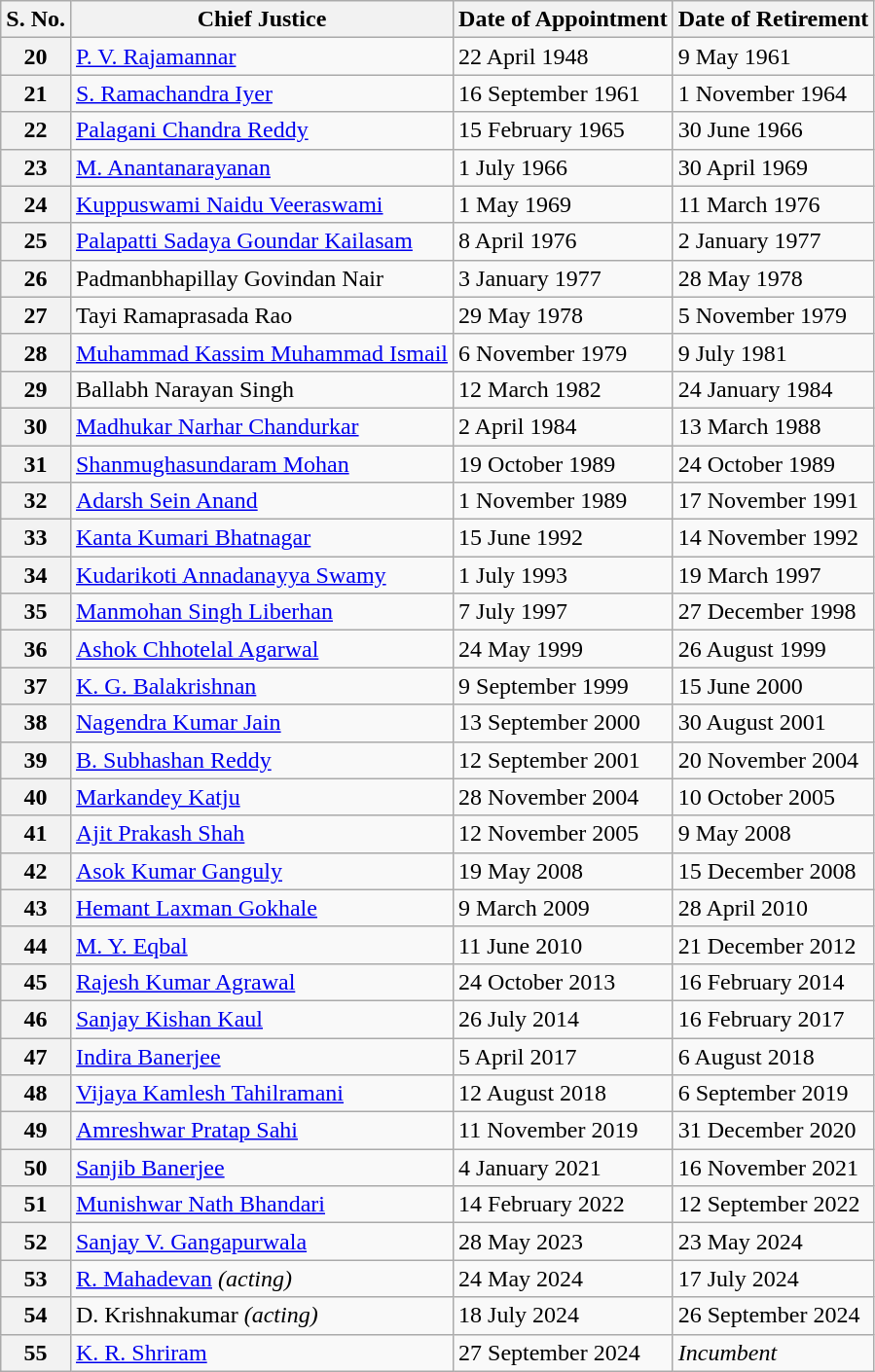<table class="wikitable sortable">
<tr>
<th>S. No.</th>
<th>Chief Justice</th>
<th>Date of Appointment</th>
<th>Date of Retirement</th>
</tr>
<tr>
<th>20</th>
<td><a href='#'>P. V. Rajamannar</a></td>
<td>22 April 1948</td>
<td>9 May 1961</td>
</tr>
<tr>
<th>21</th>
<td><a href='#'>S. Ramachandra Iyer</a></td>
<td>16 September 1961</td>
<td>1 November 1964</td>
</tr>
<tr>
<th>22</th>
<td><a href='#'>Palagani Chandra Reddy</a></td>
<td>15 February 1965</td>
<td>30 June 1966</td>
</tr>
<tr>
<th>23</th>
<td><a href='#'>M. Anantanarayanan</a></td>
<td>1 July 1966</td>
<td>30 April 1969</td>
</tr>
<tr>
<th>24</th>
<td><a href='#'>Kuppuswami Naidu Veeraswami</a></td>
<td>1 May 1969</td>
<td>11 March 1976</td>
</tr>
<tr>
<th>25</th>
<td><a href='#'>Palapatti Sadaya Goundar Kailasam</a></td>
<td>8 April 1976</td>
<td>2 January 1977</td>
</tr>
<tr>
<th>26</th>
<td>Padmanbhapillay Govindan Nair</td>
<td>3 January 1977</td>
<td>28 May 1978</td>
</tr>
<tr>
<th>27</th>
<td>Tayi Ramaprasada Rao</td>
<td>29 May 1978</td>
<td>5 November 1979</td>
</tr>
<tr>
<th>28</th>
<td><a href='#'>Muhammad Kassim Muhammad Ismail</a></td>
<td>6 November 1979</td>
<td>9 July 1981</td>
</tr>
<tr>
<th>29</th>
<td>Ballabh Narayan Singh</td>
<td>12 March 1982</td>
<td>24 January 1984</td>
</tr>
<tr>
<th>30</th>
<td><a href='#'>Madhukar Narhar Chandurkar</a></td>
<td>2 April 1984</td>
<td>13 March 1988</td>
</tr>
<tr>
<th>31</th>
<td><a href='#'>Shanmughasundaram Mohan</a></td>
<td>19 October 1989</td>
<td>24 October 1989</td>
</tr>
<tr>
<th>32</th>
<td><a href='#'>Adarsh Sein Anand</a></td>
<td>1 November 1989</td>
<td>17 November 1991</td>
</tr>
<tr>
<th>33</th>
<td><a href='#'>Kanta Kumari Bhatnagar</a></td>
<td>15 June 1992</td>
<td>14 November 1992</td>
</tr>
<tr>
<th>34</th>
<td><a href='#'>Kudarikoti Annadanayya Swamy</a></td>
<td>1 July 1993</td>
<td>19 March 1997</td>
</tr>
<tr>
<th>35</th>
<td><a href='#'>Manmohan Singh Liberhan</a></td>
<td>7 July 1997</td>
<td>27 December 1998</td>
</tr>
<tr>
<th>36</th>
<td><a href='#'>Ashok Chhotelal Agarwal</a></td>
<td>24 May 1999</td>
<td>26 August 1999</td>
</tr>
<tr>
<th>37</th>
<td><a href='#'>K. G. Balakrishnan</a></td>
<td>9 September 1999</td>
<td>15 June 2000</td>
</tr>
<tr>
<th>38</th>
<td><a href='#'>Nagendra Kumar Jain</a></td>
<td>13 September 2000</td>
<td>30 August 2001</td>
</tr>
<tr>
<th>39</th>
<td><a href='#'>B. Subhashan Reddy</a></td>
<td>12 September 2001</td>
<td>20 November 2004</td>
</tr>
<tr>
<th>40</th>
<td><a href='#'>Markandey Katju</a></td>
<td>28 November 2004</td>
<td>10 October 2005</td>
</tr>
<tr>
<th>41</th>
<td><a href='#'>Ajit Prakash Shah</a></td>
<td>12 November 2005</td>
<td>9 May 2008</td>
</tr>
<tr>
<th>42</th>
<td><a href='#'>Asok Kumar Ganguly</a></td>
<td>19 May 2008</td>
<td>15 December 2008</td>
</tr>
<tr>
<th>43</th>
<td><a href='#'>Hemant Laxman Gokhale</a></td>
<td>9 March 2009</td>
<td>28 April 2010</td>
</tr>
<tr>
<th>44</th>
<td><a href='#'>M. Y. Eqbal</a></td>
<td>11 June 2010</td>
<td>21 December 2012</td>
</tr>
<tr>
<th>45</th>
<td><a href='#'>Rajesh Kumar Agrawal</a></td>
<td>24 October 2013</td>
<td>16 February 2014</td>
</tr>
<tr>
<th>46</th>
<td><a href='#'>Sanjay Kishan Kaul</a></td>
<td>26 July 2014</td>
<td>16 February 2017</td>
</tr>
<tr>
<th>47</th>
<td><a href='#'>Indira Banerjee</a></td>
<td>5 April 2017</td>
<td>6 August 2018</td>
</tr>
<tr>
<th>48</th>
<td><a href='#'>Vijaya Kamlesh Tahilramani</a></td>
<td>12 August 2018</td>
<td>6 September 2019</td>
</tr>
<tr>
<th>49</th>
<td><a href='#'>Amreshwar Pratap Sahi</a></td>
<td>11 November 2019</td>
<td>31 December 2020</td>
</tr>
<tr>
<th>50</th>
<td><a href='#'>Sanjib Banerjee</a></td>
<td>4 January 2021</td>
<td>16 November 2021</td>
</tr>
<tr>
<th>51</th>
<td><a href='#'>Munishwar Nath Bhandari</a></td>
<td>14 February 2022</td>
<td>12 September 2022</td>
</tr>
<tr>
<th>52</th>
<td><a href='#'>Sanjay V. Gangapurwala</a></td>
<td>28 May 2023</td>
<td>23 May 2024</td>
</tr>
<tr>
<th>53</th>
<td><a href='#'>R. Mahadevan</a> <em>(acting)</em></td>
<td>24 May 2024</td>
<td>17 July 2024</td>
</tr>
<tr>
<th>54</th>
<td>D. Krishnakumar <em>(acting)</em></td>
<td>18 July 2024</td>
<td>26 September 2024</td>
</tr>
<tr>
<th>55</th>
<td><a href='#'>K. R. Shriram</a></td>
<td>27 September 2024</td>
<td><em>Incumbent</em></td>
</tr>
</table>
